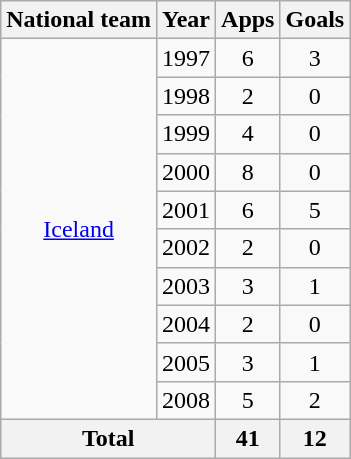<table class="wikitable" style="text-align:center">
<tr>
<th>National team</th>
<th>Year</th>
<th>Apps</th>
<th>Goals</th>
</tr>
<tr>
<td rowspan="10"><a href='#'>Iceland</a></td>
<td>1997</td>
<td>6</td>
<td>3</td>
</tr>
<tr>
<td>1998</td>
<td>2</td>
<td>0</td>
</tr>
<tr>
<td>1999</td>
<td>4</td>
<td>0</td>
</tr>
<tr>
<td>2000</td>
<td>8</td>
<td>0</td>
</tr>
<tr>
<td>2001</td>
<td>6</td>
<td>5</td>
</tr>
<tr>
<td>2002</td>
<td>2</td>
<td>0</td>
</tr>
<tr>
<td>2003</td>
<td>3</td>
<td>1</td>
</tr>
<tr>
<td>2004</td>
<td>2</td>
<td>0</td>
</tr>
<tr>
<td>2005</td>
<td>3</td>
<td>1</td>
</tr>
<tr>
<td>2008</td>
<td>5</td>
<td>2</td>
</tr>
<tr>
<th colspan="2">Total</th>
<th>41</th>
<th>12</th>
</tr>
</table>
